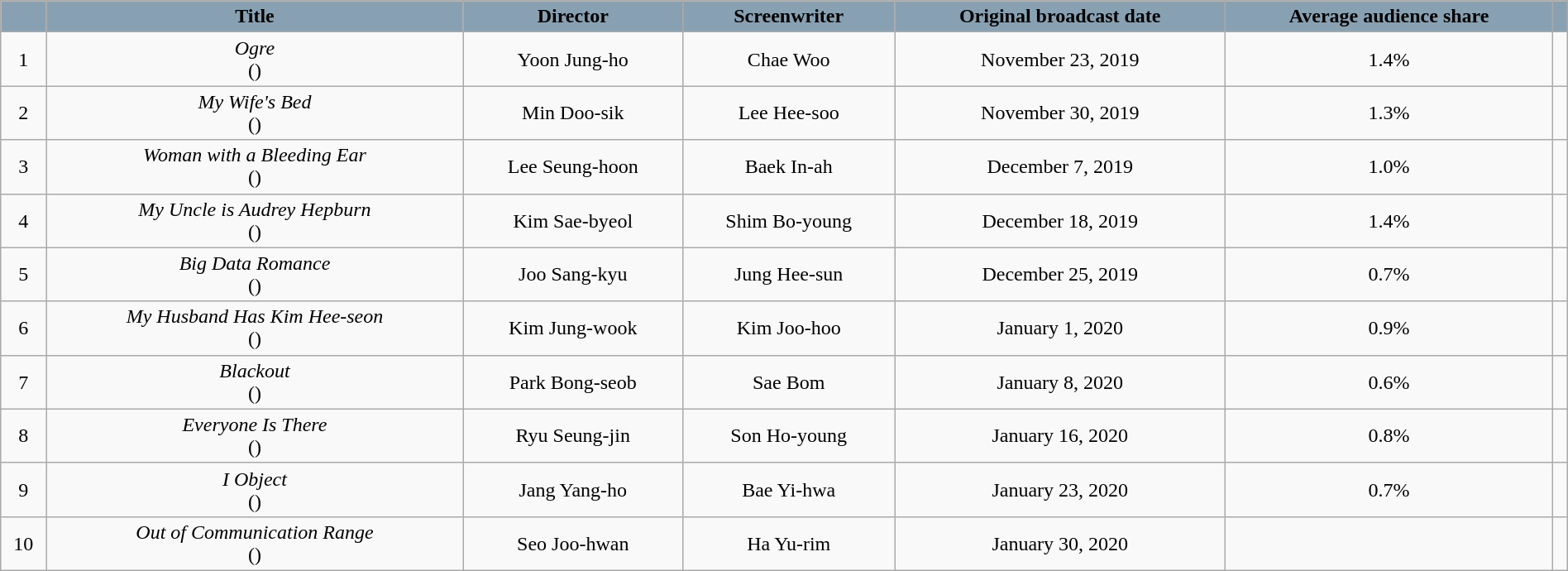<table class="wikitable plainrowheaders" style=text-align:center width=100%>
<tr style="background:#88A1B2; color:black; font-weight:bold">
<td></td>
<td>Title</td>
<td>Director</td>
<td>Screenwriter</td>
<td>Original broadcast date</td>
<td>Average audience share</td>
<td></td>
</tr>
<tr>
<td>1</td>
<td><em>Ogre</em><br>()</td>
<td>Yoon Jung-ho</td>
<td>Chae Woo</td>
<td>November 23, 2019</td>
<td>1.4%</td>
<td></td>
</tr>
<tr>
<td>2</td>
<td><em>My Wife's Bed</em><br>()</td>
<td>Min Doo-sik</td>
<td>Lee Hee-soo</td>
<td>November 30, 2019</td>
<td>1.3%</td>
<td></td>
</tr>
<tr>
<td>3</td>
<td><em>Woman with a Bleeding Ear</em><br>()</td>
<td>Lee Seung-hoon</td>
<td>Baek In-ah</td>
<td>December 7, 2019</td>
<td>1.0%</td>
<td></td>
</tr>
<tr>
<td>4</td>
<td><em>My Uncle is Audrey Hepburn</em><br>()</td>
<td>Kim Sae-byeol</td>
<td>Shim Bo-young</td>
<td>December 18, 2019</td>
<td>1.4%</td>
<td></td>
</tr>
<tr>
<td>5</td>
<td><em>Big Data Romance</em><br>()</td>
<td>Joo Sang-kyu</td>
<td>Jung Hee-sun</td>
<td>December 25, 2019</td>
<td>0.7%</td>
<td></td>
</tr>
<tr>
<td>6</td>
<td><em>My Husband Has Kim Hee-seon</em><br>()</td>
<td>Kim Jung-wook</td>
<td>Kim Joo-hoo</td>
<td>January 1, 2020</td>
<td>0.9%</td>
<td></td>
</tr>
<tr>
<td>7</td>
<td><em>Blackout</em><br>()</td>
<td>Park Bong-seob</td>
<td>Sae Bom</td>
<td>January 8, 2020</td>
<td>0.6%</td>
<td></td>
</tr>
<tr>
<td>8</td>
<td><em>Everyone Is There</em><br>()</td>
<td>Ryu Seung-jin</td>
<td>Son Ho-young</td>
<td>January 16, 2020</td>
<td>0.8%</td>
<td></td>
</tr>
<tr>
<td>9</td>
<td><em>I Object</em><br>()</td>
<td>Jang Yang-ho</td>
<td>Bae Yi-hwa</td>
<td>January 23, 2020</td>
<td>0.7%</td>
<td></td>
</tr>
<tr>
<td>10</td>
<td><em>Out of Communication Range</em><br>()</td>
<td>Seo Joo-hwan</td>
<td>Ha Yu-rim</td>
<td>January 30, 2020</td>
<td></td>
<td></td>
</tr>
</table>
